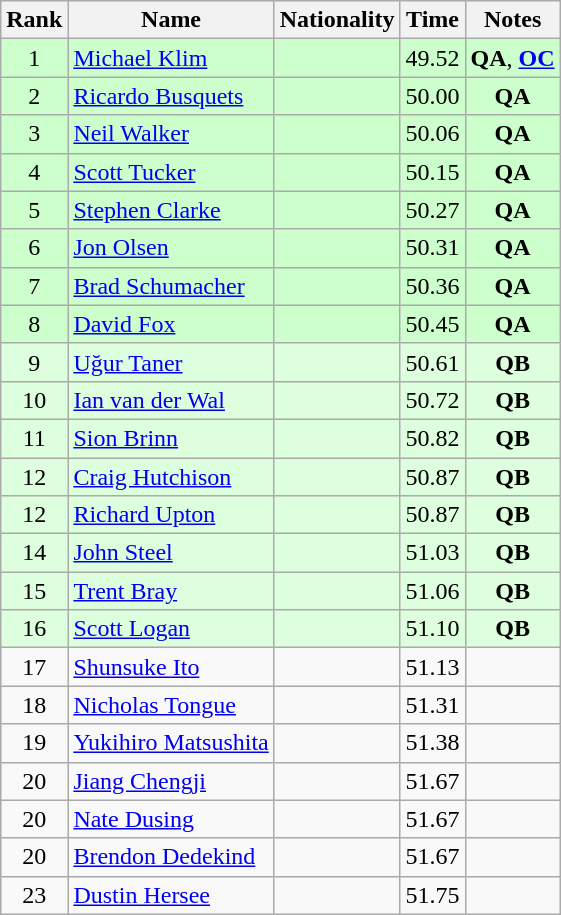<table class="wikitable sortable" style="text-align:center">
<tr>
<th>Rank</th>
<th>Name</th>
<th>Nationality</th>
<th>Time</th>
<th>Notes</th>
</tr>
<tr bgcolor=ccffcc>
<td>1</td>
<td align=left><a href='#'>Michael Klim</a></td>
<td align=left></td>
<td>49.52</td>
<td><strong>QA</strong>, <strong><a href='#'>OC</a></strong></td>
</tr>
<tr bgcolor=ccffcc>
<td>2</td>
<td align=left><a href='#'>Ricardo Busquets</a></td>
<td align=left></td>
<td>50.00</td>
<td><strong>QA</strong></td>
</tr>
<tr bgcolor=ccffcc>
<td>3</td>
<td align=left><a href='#'>Neil Walker</a></td>
<td align=left></td>
<td>50.06</td>
<td><strong>QA</strong></td>
</tr>
<tr bgcolor=ccffcc>
<td>4</td>
<td align=left><a href='#'>Scott Tucker</a></td>
<td align=left></td>
<td>50.15</td>
<td><strong>QA</strong></td>
</tr>
<tr bgcolor=ccffcc>
<td>5</td>
<td align=left><a href='#'>Stephen Clarke</a></td>
<td align=left></td>
<td>50.27</td>
<td><strong>QA</strong></td>
</tr>
<tr bgcolor=ccffcc>
<td>6</td>
<td align=left><a href='#'>Jon Olsen</a></td>
<td align=left></td>
<td>50.31</td>
<td><strong>QA</strong></td>
</tr>
<tr bgcolor=ccffcc>
<td>7</td>
<td align=left><a href='#'>Brad Schumacher</a></td>
<td align=left></td>
<td>50.36</td>
<td><strong>QA</strong></td>
</tr>
<tr bgcolor=ccffcc>
<td>8</td>
<td align=left><a href='#'>David Fox</a></td>
<td align=left></td>
<td>50.45</td>
<td><strong>QA</strong></td>
</tr>
<tr bgcolor=ddffdd>
<td>9</td>
<td align=left><a href='#'>Uğur Taner</a></td>
<td align=left></td>
<td>50.61</td>
<td><strong>QB</strong></td>
</tr>
<tr bgcolor=ddffdd>
<td>10</td>
<td align=left><a href='#'>Ian van der Wal</a></td>
<td align=left></td>
<td>50.72</td>
<td><strong>QB</strong></td>
</tr>
<tr bgcolor=ddffdd>
<td>11</td>
<td align=left><a href='#'>Sion Brinn</a></td>
<td align=left></td>
<td>50.82</td>
<td><strong>QB</strong></td>
</tr>
<tr bgcolor=ddffdd>
<td>12</td>
<td align=left><a href='#'>Craig Hutchison</a></td>
<td align=left></td>
<td>50.87</td>
<td><strong>QB</strong></td>
</tr>
<tr bgcolor=ddffdd>
<td>12</td>
<td align=left><a href='#'>Richard Upton</a></td>
<td align=left></td>
<td>50.87</td>
<td><strong>QB</strong></td>
</tr>
<tr bgcolor=ddffdd>
<td>14</td>
<td align=left><a href='#'>John Steel</a></td>
<td align=left></td>
<td>51.03</td>
<td><strong>QB</strong></td>
</tr>
<tr bgcolor=ddffdd>
<td>15</td>
<td align=left><a href='#'>Trent Bray</a></td>
<td align=left></td>
<td>51.06</td>
<td><strong>QB</strong></td>
</tr>
<tr bgcolor=ddffdd>
<td>16</td>
<td align=left><a href='#'>Scott Logan</a></td>
<td align=left></td>
<td>51.10</td>
<td><strong>QB</strong></td>
</tr>
<tr>
<td>17</td>
<td align=left><a href='#'>Shunsuke Ito</a></td>
<td align=left></td>
<td>51.13</td>
<td></td>
</tr>
<tr>
<td>18</td>
<td align=left><a href='#'>Nicholas Tongue</a></td>
<td align=left></td>
<td>51.31</td>
<td></td>
</tr>
<tr>
<td>19</td>
<td align=left><a href='#'>Yukihiro Matsushita</a></td>
<td align=left></td>
<td>51.38</td>
<td></td>
</tr>
<tr>
<td>20</td>
<td align=left><a href='#'>Jiang Chengji</a></td>
<td align=left></td>
<td>51.67</td>
<td></td>
</tr>
<tr>
<td>20</td>
<td align=left><a href='#'>Nate Dusing</a></td>
<td align=left></td>
<td>51.67</td>
<td></td>
</tr>
<tr>
<td>20</td>
<td align=left><a href='#'>Brendon Dedekind</a></td>
<td align=left></td>
<td>51.67</td>
<td></td>
</tr>
<tr>
<td>23</td>
<td align=left><a href='#'>Dustin Hersee</a></td>
<td align=left></td>
<td>51.75</td>
<td></td>
</tr>
</table>
